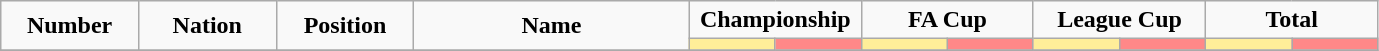<table class="wikitable" style="font-size: 100%; text-align: center;">
<tr>
<td rowspan="2" width="10%" align="center"><strong>Number</strong></td>
<td rowspan="2" width="10%" align="center"><strong>Nation</strong></td>
<td rowspan="2" width="10%" align="center"><strong>Position</strong></td>
<td rowspan="2" width="20%" align="center"><strong>Name</strong></td>
<td colspan="2" align="center"><strong>Championship</strong></td>
<td colspan="2" align="center"><strong>FA Cup</strong></td>
<td colspan="2" align="center"><strong>League Cup</strong></td>
<td colspan="2" align="center"><strong>Total</strong></td>
</tr>
<tr>
<th width=50 style="background: #FFEE99"></th>
<th width=50 style="background: #FF8888"></th>
<th width=50 style="background: #FFEE99"></th>
<th width=50 style="background: #FF8888"></th>
<th width=50 style="background: #FFEE99"></th>
<th width=50 style="background: #FF8888"></th>
<th width=50 style="background: #FFEE99"></th>
<th width=50 style="background: #FF8888"></th>
</tr>
<tr>
</tr>
</table>
